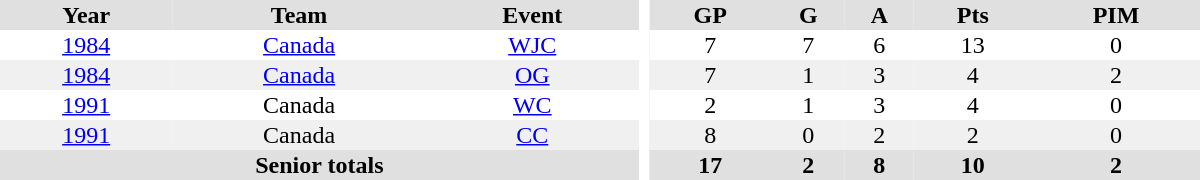<table border="0" cellpadding="1" cellspacing="0" style="text-align:center; width:50em">
<tr bgcolor="#e0e0e0">
<th>Year</th>
<th>Team</th>
<th>Event</th>
<th rowspan="99" bgcolor="#ffffff"></th>
<th>GP</th>
<th>G</th>
<th>A</th>
<th>Pts</th>
<th>PIM</th>
</tr>
<tr>
<td><a href='#'>1984</a></td>
<td><a href='#'>Canada</a></td>
<td><a href='#'>WJC</a></td>
<td>7</td>
<td>7</td>
<td>6</td>
<td>13</td>
<td>0</td>
</tr>
<tr bgcolor="#f0f0f0">
<td><a href='#'>1984</a></td>
<td><a href='#'>Canada</a></td>
<td><a href='#'>OG</a></td>
<td>7</td>
<td>1</td>
<td>3</td>
<td>4</td>
<td>2</td>
</tr>
<tr>
<td><a href='#'>1991</a></td>
<td>Canada</td>
<td><a href='#'>WC</a></td>
<td>2</td>
<td>1</td>
<td>3</td>
<td>4</td>
<td>0</td>
</tr>
<tr bgcolor="#f0f0f0">
<td><a href='#'>1991</a></td>
<td>Canada</td>
<td><a href='#'>CC</a></td>
<td>8</td>
<td>0</td>
<td>2</td>
<td>2</td>
<td>0</td>
</tr>
<tr bgcolor="#e0e0e0">
<th colspan=3>Senior totals</th>
<th>17</th>
<th>2</th>
<th>8</th>
<th>10</th>
<th>2</th>
</tr>
</table>
